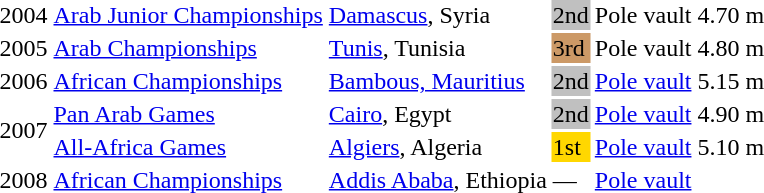<table>
<tr>
<td>2004</td>
<td><a href='#'>Arab Junior Championships</a></td>
<td><a href='#'>Damascus</a>, Syria</td>
<td bgcolor=silver>2nd</td>
<td>Pole vault</td>
<td>4.70 m</td>
</tr>
<tr>
<td>2005</td>
<td><a href='#'>Arab Championships</a></td>
<td><a href='#'>Tunis</a>, Tunisia</td>
<td bgcolor=cc9966>3rd</td>
<td>Pole vault</td>
<td>4.80 m</td>
</tr>
<tr>
<td>2006</td>
<td><a href='#'>African Championships</a></td>
<td><a href='#'>Bambous, Mauritius</a></td>
<td bgcolor=silver>2nd</td>
<td><a href='#'>Pole vault</a></td>
<td>5.15 m</td>
</tr>
<tr>
<td rowspan=2>2007</td>
<td><a href='#'>Pan Arab Games</a></td>
<td><a href='#'>Cairo</a>, Egypt</td>
<td bgcolor=silver>2nd</td>
<td><a href='#'>Pole vault</a></td>
<td>4.90 m</td>
</tr>
<tr>
<td><a href='#'>All-Africa Games</a></td>
<td><a href='#'>Algiers</a>, Algeria</td>
<td bgcolor=gold>1st</td>
<td><a href='#'>Pole vault</a></td>
<td>5.10 m</td>
</tr>
<tr>
<td>2008</td>
<td><a href='#'>African Championships</a></td>
<td><a href='#'>Addis Ababa</a>, Ethiopia</td>
<td>—</td>
<td><a href='#'>Pole vault</a></td>
<td></td>
</tr>
<tr>
</tr>
</table>
